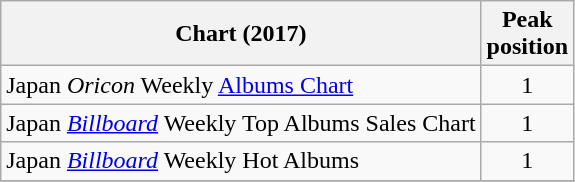<table class="wikitable sortable">
<tr>
<th>Chart (2017)</th>
<th>Peak<br>position</th>
</tr>
<tr>
<td>Japan <em>Oricon</em> Weekly <a href='#'>Albums Chart</a></td>
<td align="center">1</td>
</tr>
<tr>
<td>Japan <em><a href='#'>Billboard</a></em> Weekly Top Albums Sales Chart</td>
<td align="center">1</td>
</tr>
<tr>
<td>Japan <em><a href='#'>Billboard</a></em> Weekly Hot Albums</td>
<td align="center">1</td>
</tr>
<tr>
</tr>
</table>
